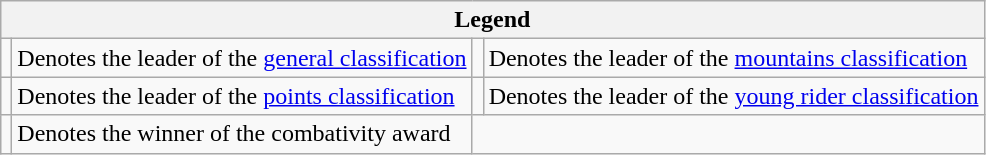<table class="wikitable">
<tr>
<th colspan="4">Legend</th>
</tr>
<tr>
<td></td>
<td>Denotes the leader of the <a href='#'>general classification</a></td>
<td></td>
<td>Denotes the leader of the <a href='#'>mountains classification</a></td>
</tr>
<tr>
<td></td>
<td>Denotes the leader of the <a href='#'>points classification</a></td>
<td></td>
<td>Denotes the leader of the <a href='#'>young rider classification</a></td>
</tr>
<tr>
<td></td>
<td>Denotes the winner of the combativity award</td>
</tr>
</table>
